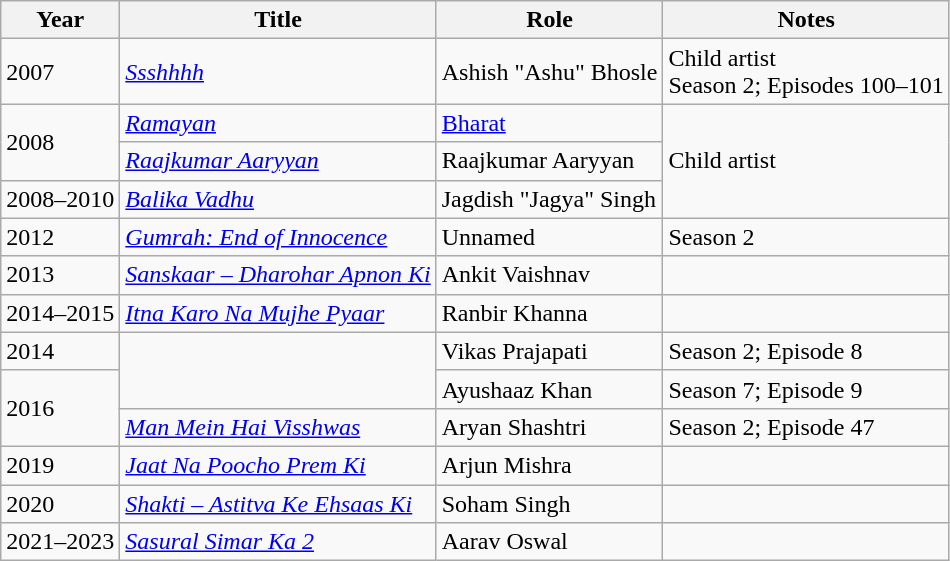<table class="wikitable">
<tr>
<th>Year</th>
<th>Title</th>
<th>Role</th>
<th>Notes</th>
</tr>
<tr>
<td>2007</td>
<td><em><a href='#'>Ssshhhh</a></em></td>
<td>Ashish "Ashu" Bhosle</td>
<td>Child artist<br>Season 2; Episodes 100–101</td>
</tr>
<tr>
<td rowspan="2">2008</td>
<td><em><a href='#'>Ramayan</a></em></td>
<td><a href='#'>Bharat</a></td>
<td rowspan="3">Child artist</td>
</tr>
<tr>
<td><em><a href='#'>Raajkumar Aaryyan</a></em></td>
<td>Raajkumar Aaryyan</td>
</tr>
<tr>
<td>2008–2010</td>
<td><em><a href='#'>Balika Vadhu</a></em></td>
<td>Jagdish "Jagya" Singh</td>
</tr>
<tr>
<td>2012</td>
<td><em><a href='#'>Gumrah: End of Innocence</a></em></td>
<td>Unnamed</td>
<td>Season 2</td>
</tr>
<tr>
<td>2013</td>
<td><em><a href='#'>Sanskaar – Dharohar Apnon Ki</a></em></td>
<td>Ankit Vaishnav</td>
<td></td>
</tr>
<tr>
<td>2014–2015</td>
<td><em><a href='#'>Itna Karo Na Mujhe Pyaar</a></em></td>
<td>Ranbir Khanna</td>
<td></td>
</tr>
<tr>
<td>2014</td>
<td rowspan="2"></td>
<td>Vikas Prajapati</td>
<td>Season 2; Episode 8</td>
</tr>
<tr>
<td rowspan="2">2016</td>
<td>Ayushaaz Khan</td>
<td>Season 7; Episode 9</td>
</tr>
<tr>
<td><em><a href='#'>Man Mein Hai Visshwas</a></em></td>
<td>Aryan Shashtri</td>
<td>Season 2; Episode 47</td>
</tr>
<tr>
<td>2019</td>
<td><em><a href='#'>Jaat Na Poocho Prem Ki</a></em></td>
<td>Arjun Mishra</td>
<td></td>
</tr>
<tr>
<td>2020</td>
<td><em><a href='#'>Shakti – Astitva Ke Ehsaas Ki</a></em></td>
<td>Soham Singh</td>
<td></td>
</tr>
<tr>
<td>2021–2023</td>
<td><em><a href='#'>Sasural Simar Ka 2</a></em></td>
<td>Aarav Oswal</td>
<td></td>
</tr>
</table>
